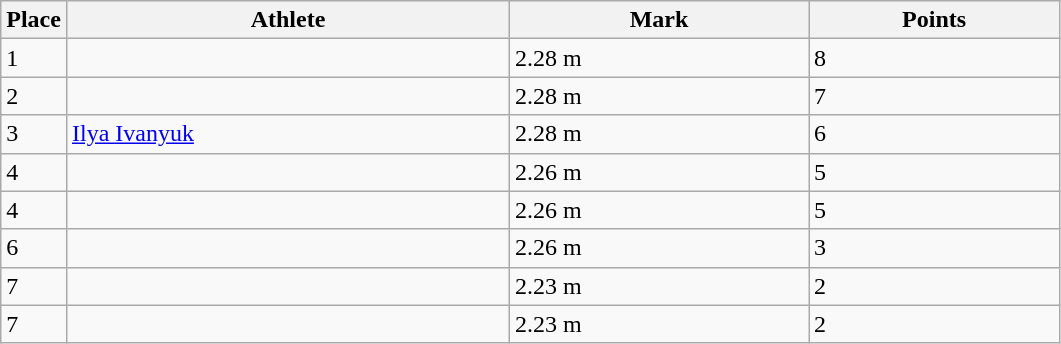<table class=wikitable>
<tr>
<th>Place</th>
<th style="width:18em">Athlete</th>
<th style="width:12em">Mark</th>
<th style="width:10em">Points</th>
</tr>
<tr>
<td>1</td>
<td></td>
<td>2.28 m</td>
<td>8</td>
</tr>
<tr>
<td>2</td>
<td></td>
<td>2.28 m</td>
<td>7</td>
</tr>
<tr>
<td>3</td>
<td align=left> <a href='#'>Ilya Ivanyuk</a></td>
<td>2.28 m</td>
<td>6</td>
</tr>
<tr>
<td>4</td>
<td></td>
<td>2.26 m</td>
<td>5</td>
</tr>
<tr>
<td>4</td>
<td></td>
<td>2.26 m</td>
<td>5</td>
</tr>
<tr>
<td>6</td>
<td></td>
<td>2.26 m</td>
<td>3</td>
</tr>
<tr>
<td>7</td>
<td></td>
<td>2.23 m</td>
<td>2</td>
</tr>
<tr>
<td>7</td>
<td></td>
<td>2.23 m</td>
<td>2</td>
</tr>
</table>
